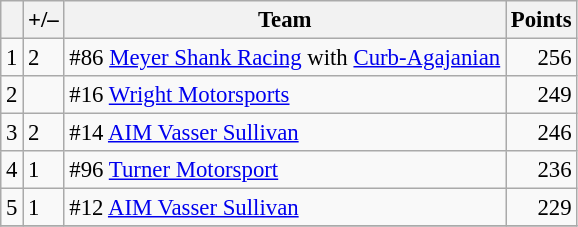<table class="wikitable" style="font-size: 95%;">
<tr>
<th scope="col"></th>
<th scope="col">+/–</th>
<th scope="col">Team</th>
<th scope="col">Points</th>
</tr>
<tr>
<td align=center>1</td>
<td align="left"> 2</td>
<td> #86 <a href='#'>Meyer Shank Racing</a> with <a href='#'>Curb-Agajanian</a></td>
<td align=right>256</td>
</tr>
<tr>
<td align=center>2</td>
<td align="left"></td>
<td> #16 <a href='#'>Wright Motorsports</a></td>
<td align=right>249</td>
</tr>
<tr>
<td align=center>3</td>
<td align="left"> 2</td>
<td> #14 <a href='#'>AIM Vasser Sullivan</a></td>
<td align=right>246</td>
</tr>
<tr>
<td align=center>4</td>
<td align="left"> 1</td>
<td> #96 <a href='#'>Turner Motorsport</a></td>
<td align=right>236</td>
</tr>
<tr>
<td align=center>5</td>
<td align="left"> 1</td>
<td> #12 <a href='#'>AIM Vasser Sullivan</a></td>
<td align=right>229</td>
</tr>
<tr>
</tr>
</table>
